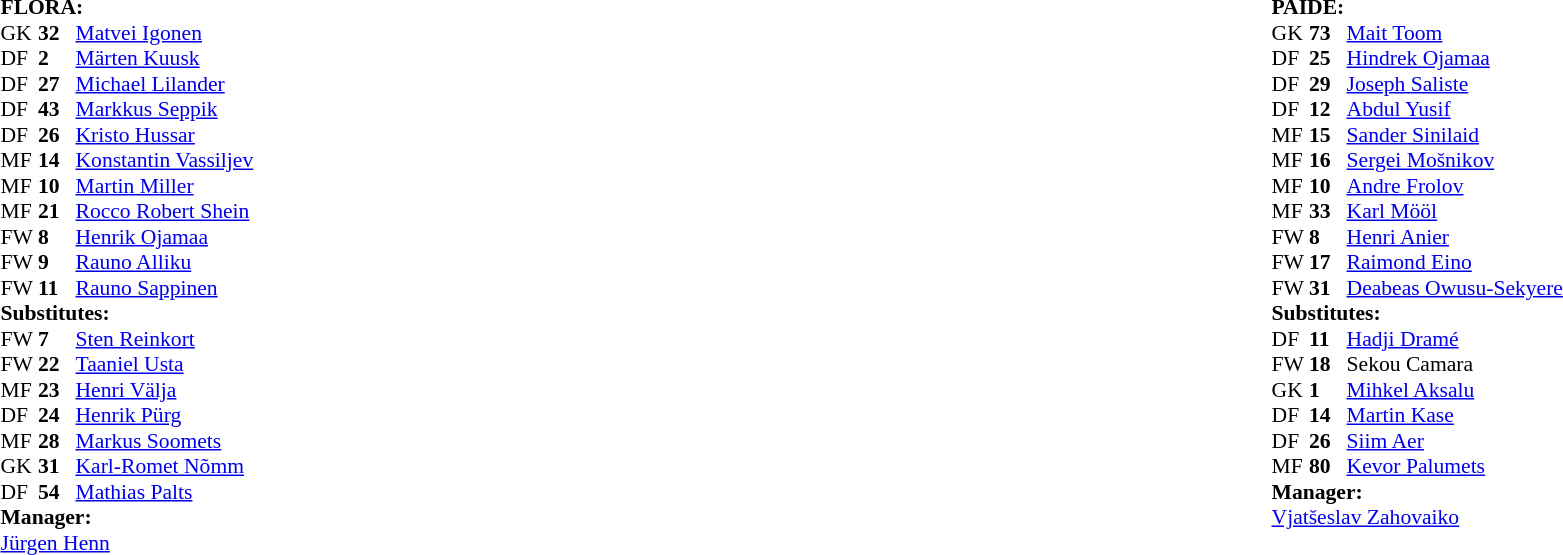<table width="100%">
<tr>
<td valign="top" width="50%"><br><table style="font-size: 90%" cellspacing="0" cellpadding="0">
<tr>
<td colspan="4"><strong>FLORA:</strong></td>
</tr>
<tr>
<th width=25></th>
<th width=25></th>
</tr>
<tr>
<td>GK</td>
<td><strong>32</strong></td>
<td> <a href='#'>Matvei Igonen</a></td>
</tr>
<tr>
<td>DF</td>
<td><strong>2</strong></td>
<td> <a href='#'>Märten Kuusk</a></td>
</tr>
<tr>
<td>DF</td>
<td><strong>27</strong></td>
<td> <a href='#'>Michael Lilander</a></td>
</tr>
<tr>
<td>DF</td>
<td><strong>43</strong></td>
<td> <a href='#'>Markkus Seppik</a></td>
</tr>
<tr>
<td>DF</td>
<td><strong>26</strong></td>
<td> <a href='#'>Kristo Hussar</a></td>
</tr>
<tr>
<td>MF</td>
<td><strong>14</strong></td>
<td> <a href='#'>Konstantin Vassiljev</a></td>
</tr>
<tr>
<td>MF</td>
<td><strong>10</strong></td>
<td> <a href='#'>Martin Miller</a></td>
</tr>
<tr>
<td>MF</td>
<td><strong>21</strong></td>
<td> <a href='#'>Rocco Robert Shein</a></td>
</tr>
<tr>
<td>FW</td>
<td><strong>8</strong></td>
<td> <a href='#'>Henrik Ojamaa</a></td>
<td></td>
<td></td>
</tr>
<tr>
<td>FW</td>
<td><strong>9</strong></td>
<td> <a href='#'>Rauno Alliku</a></td>
<td></td>
</tr>
<tr>
<td>FW</td>
<td><strong>11</strong></td>
<td> <a href='#'>Rauno Sappinen</a></td>
</tr>
<tr>
<td colspan=3><strong>Substitutes:</strong></td>
</tr>
<tr>
<td>FW</td>
<td><strong>7</strong></td>
<td> <a href='#'>Sten Reinkort</a></td>
<td></td>
<td></td>
</tr>
<tr>
<td>FW</td>
<td><strong>22</strong></td>
<td> <a href='#'>Taaniel Usta</a></td>
</tr>
<tr>
<td>MF</td>
<td><strong>23</strong></td>
<td> <a href='#'>Henri Välja</a></td>
</tr>
<tr>
<td>DF</td>
<td><strong>24</strong></td>
<td> <a href='#'>Henrik Pürg</a></td>
</tr>
<tr>
<td>MF</td>
<td><strong>28</strong></td>
<td> <a href='#'>Markus Soomets</a></td>
</tr>
<tr>
<td>GK</td>
<td><strong>31</strong></td>
<td> <a href='#'>Karl-Romet Nõmm</a></td>
</tr>
<tr>
<td>DF</td>
<td><strong>54</strong></td>
<td> <a href='#'>Mathias Palts</a></td>
</tr>
<tr>
<td colspan=3><strong>Manager:</strong></td>
</tr>
<tr>
<td colspan=4> <a href='#'>Jürgen Henn</a></td>
</tr>
<tr>
</tr>
</table>
</td>
<td valign="top" width="50%"><br><table style="font-size: 90%" cellspacing="0" cellpadding="0" align=center>
<tr>
<td colspan="4"><strong>PAIDE:</strong></td>
</tr>
<tr>
<th width=25></th>
<th width=25></th>
</tr>
<tr>
<td>GK</td>
<td><strong>73</strong></td>
<td> <a href='#'>Mait Toom</a></td>
</tr>
<tr>
<td>DF</td>
<td><strong>25</strong></td>
<td> <a href='#'>Hindrek Ojamaa</a></td>
<td></td>
</tr>
<tr>
<td>DF</td>
<td><strong>29</strong></td>
<td> <a href='#'>Joseph Saliste</a></td>
</tr>
<tr>
<td>DF</td>
<td><strong>12</strong></td>
<td> <a href='#'>Abdul Yusif</a></td>
</tr>
<tr>
<td>MF</td>
<td><strong>15</strong></td>
<td> <a href='#'>Sander Sinilaid</a></td>
</tr>
<tr>
<td>MF</td>
<td><strong>16</strong></td>
<td> <a href='#'>Sergei Mošnikov</a></td>
<td></td>
<td></td>
</tr>
<tr>
<td>MF</td>
<td><strong>10</strong></td>
<td> <a href='#'>Andre Frolov</a></td>
</tr>
<tr>
<td>MF</td>
<td><strong>33</strong></td>
<td> <a href='#'>Karl Mööl</a></td>
</tr>
<tr>
<td>FW</td>
<td><strong>8</strong></td>
<td> <a href='#'>Henri Anier</a></td>
</tr>
<tr>
<td>FW</td>
<td><strong>17</strong></td>
<td> <a href='#'>Raimond Eino</a></td>
<td></td>
<td></td>
</tr>
<tr>
<td>FW</td>
<td><strong>31</strong></td>
<td> <a href='#'>Deabeas Owusu-Sekyere</a></td>
<td></td>
</tr>
<tr>
<td colspan=3><strong>Substitutes:</strong></td>
</tr>
<tr>
<td>DF</td>
<td><strong>11</strong></td>
<td> <a href='#'>Hadji Dramé</a></td>
<td></td>
<td></td>
</tr>
<tr>
<td>FW</td>
<td><strong>18</strong></td>
<td> Sekou Camara</td>
<td></td>
<td></td>
</tr>
<tr>
<td>GK</td>
<td><strong>1</strong></td>
<td> <a href='#'>Mihkel Aksalu</a></td>
</tr>
<tr>
<td>DF</td>
<td><strong>14</strong></td>
<td> <a href='#'>Martin Kase</a></td>
</tr>
<tr>
<td>DF</td>
<td><strong>26</strong></td>
<td> <a href='#'>Siim Aer</a></td>
</tr>
<tr>
<td>MF</td>
<td><strong>80</strong></td>
<td> <a href='#'>Kevor Palumets</a></td>
</tr>
<tr>
<td colspan=3><strong>Manager:</strong></td>
</tr>
<tr>
<td colspan=4> <a href='#'>Vjatšeslav Zahovaiko</a></td>
</tr>
</table>
</td>
</tr>
</table>
